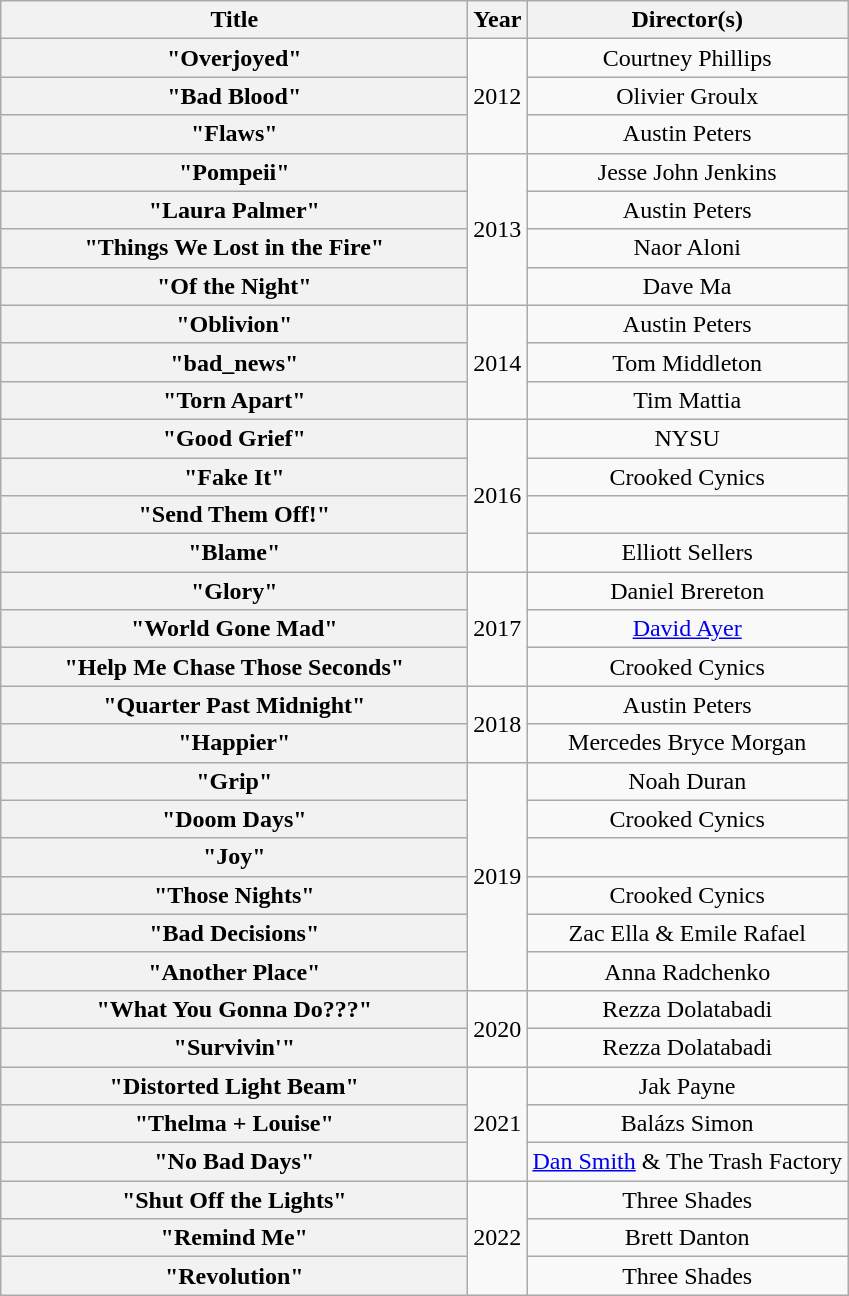<table class="wikitable plainrowheaders" style="text-align:center;">
<tr>
<th scope="col" style="width:19em;">Title</th>
<th scope="col" style="width:1em;">Year</th>
<th scope="col">Director(s)</th>
</tr>
<tr>
<th scope="row">"Overjoyed"</th>
<td rowspan="3">2012</td>
<td>Courtney Phillips</td>
</tr>
<tr>
<th scope="row">"Bad Blood"</th>
<td>Olivier Groulx</td>
</tr>
<tr>
<th scope="row">"Flaws"</th>
<td>Austin Peters</td>
</tr>
<tr>
<th scope="row">"Pompeii"</th>
<td rowspan="4">2013</td>
<td>Jesse John Jenkins</td>
</tr>
<tr>
<th scope="row">"Laura Palmer"</th>
<td>Austin Peters</td>
</tr>
<tr>
<th scope="row">"Things We Lost in the Fire"</th>
<td>Naor Aloni</td>
</tr>
<tr>
<th scope="row">"Of the Night"</th>
<td>Dave Ma</td>
</tr>
<tr>
<th scope="row">"Oblivion"</th>
<td rowspan=3>2014</td>
<td>Austin Peters</td>
</tr>
<tr>
<th scope="row">"bad_news"</th>
<td>Tom Middleton</td>
</tr>
<tr>
<th scope="row">"Torn Apart" </th>
<td>Tim Mattia</td>
</tr>
<tr>
<th scope="row">"Good Grief"</th>
<td rowspan="4">2016</td>
<td>NYSU</td>
</tr>
<tr>
<th scope="row">"Fake It"</th>
<td>Crooked Cynics</td>
</tr>
<tr>
<th scope="row">"Send Them Off!"</th>
<td></td>
</tr>
<tr>
<th scope="row">"Blame"</th>
<td>Elliott Sellers</td>
</tr>
<tr>
<th scope="row">"Glory"</th>
<td rowspan="3">2017</td>
<td>Daniel Brereton</td>
</tr>
<tr>
<th scope="row">"World Gone Mad"</th>
<td><a href='#'>David Ayer</a></td>
</tr>
<tr>
<th scope="row">"Help Me Chase Those Seconds"</th>
<td>Crooked Cynics</td>
</tr>
<tr>
<th scope="row">"Quarter Past Midnight"</th>
<td rowspan="2">2018</td>
<td>Austin Peters</td>
</tr>
<tr>
<th scope="row">"Happier" </th>
<td>Mercedes Bryce Morgan</td>
</tr>
<tr>
<th scope="row">"Grip" </th>
<td rowspan="6">2019</td>
<td>Noah Duran</td>
</tr>
<tr>
<th scope="row">"Doom Days"</th>
<td>Crooked Cynics</td>
</tr>
<tr>
<th scope="row">"Joy"</th>
<td></td>
</tr>
<tr>
<th scope="row">"Those Nights"</th>
<td>Crooked Cynics</td>
</tr>
<tr>
<th scope="row">"Bad Decisions"</th>
<td>Zac Ella & Emile Rafael</td>
</tr>
<tr>
<th scope="row">"Another Place" </th>
<td>Anna Radchenko</td>
</tr>
<tr>
<th scope="row">"What You Gonna Do???" </th>
<td rowspan="2">2020</td>
<td>Rezza Dolatabadi</td>
</tr>
<tr>
<th scope="row">"Survivin'"</th>
<td>Rezza Dolatabadi</td>
</tr>
<tr>
<th scope="row">"Distorted Light Beam"</th>
<td rowspan="3">2021</td>
<td>Jak Payne</td>
</tr>
<tr>
<th scope="row">"Thelma + Louise"</th>
<td>Balázs Simon</td>
</tr>
<tr>
<th scope="row">"No Bad Days"</th>
<td><a href='#'>Dan Smith</a> & The Trash Factory</td>
</tr>
<tr>
<th scope="row">"Shut Off the Lights"</th>
<td rowspan="3">2022</td>
<td>Three Shades</td>
</tr>
<tr>
<th scope="row">"Remind Me"</th>
<td>Brett Danton</td>
</tr>
<tr>
<th scope="row">"Revolution"</th>
<td>Three Shades</td>
</tr>
</table>
